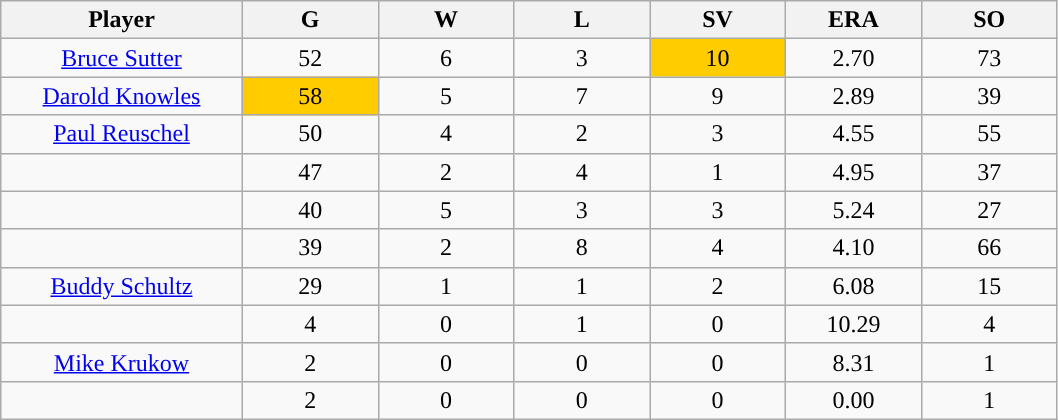<table class="wikitable sortable">
<tr>
<th bgcolor="#DDDDFF" width="16%">Player</th>
<th bgcolor="#DDDDFF" width="9%">G</th>
<th bgcolor="#DDDDFF" width="9%">W</th>
<th bgcolor="#DDDDFF" width="9%">L</th>
<th bgcolor="#DDDDFF" width="9%">SV</th>
<th bgcolor="#DDDDFF" width="9%">ERA</th>
<th bgcolor="#DDDDFF" width="9%">SO</th>
</tr>
<tr align="center">
<td><a href='#'>Bruce Sutter</a></td>
<td>52</td>
<td>6</td>
<td>3</td>
<td style="background:#fc0;">10</td>
<td>2.70</td>
<td>73</td>
</tr>
<tr align=center>
<td><a href='#'>Darold Knowles</a></td>
<td style="background:#fc0;">58</td>
<td>5</td>
<td>7</td>
<td>9</td>
<td>2.89</td>
<td>39</td>
</tr>
<tr align=center>
<td><a href='#'>Paul Reuschel</a></td>
<td>50</td>
<td>4</td>
<td>2</td>
<td>3</td>
<td>4.55</td>
<td>55</td>
</tr>
<tr align=center>
<td></td>
<td>47</td>
<td>2</td>
<td>4</td>
<td>1</td>
<td>4.95</td>
<td>37</td>
</tr>
<tr align="center">
<td></td>
<td>40</td>
<td>5</td>
<td>3</td>
<td>3</td>
<td>5.24</td>
<td>27</td>
</tr>
<tr align="center">
<td></td>
<td>39</td>
<td>2</td>
<td>8</td>
<td>4</td>
<td>4.10</td>
<td>66</td>
</tr>
<tr align="center">
<td><a href='#'>Buddy Schultz</a></td>
<td>29</td>
<td>1</td>
<td>1</td>
<td>2</td>
<td>6.08</td>
<td>15</td>
</tr>
<tr align="center">
<td></td>
<td>4</td>
<td>0</td>
<td>1</td>
<td>0</td>
<td>10.29</td>
<td>4</td>
</tr>
<tr align="center">
<td><a href='#'>Mike Krukow</a></td>
<td>2</td>
<td>0</td>
<td>0</td>
<td>0</td>
<td>8.31</td>
<td>1</td>
</tr>
<tr align=center>
<td></td>
<td>2</td>
<td>0</td>
<td>0</td>
<td>0</td>
<td>0.00</td>
<td>1</td>
</tr>
</table>
